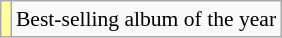<table class="wikitable sortable plainrowheaders" style="font-size:90%;">
<tr>
<td bgcolor=#FFFF99 align=center></td>
<td>Best-selling album of the year</td>
</tr>
</table>
